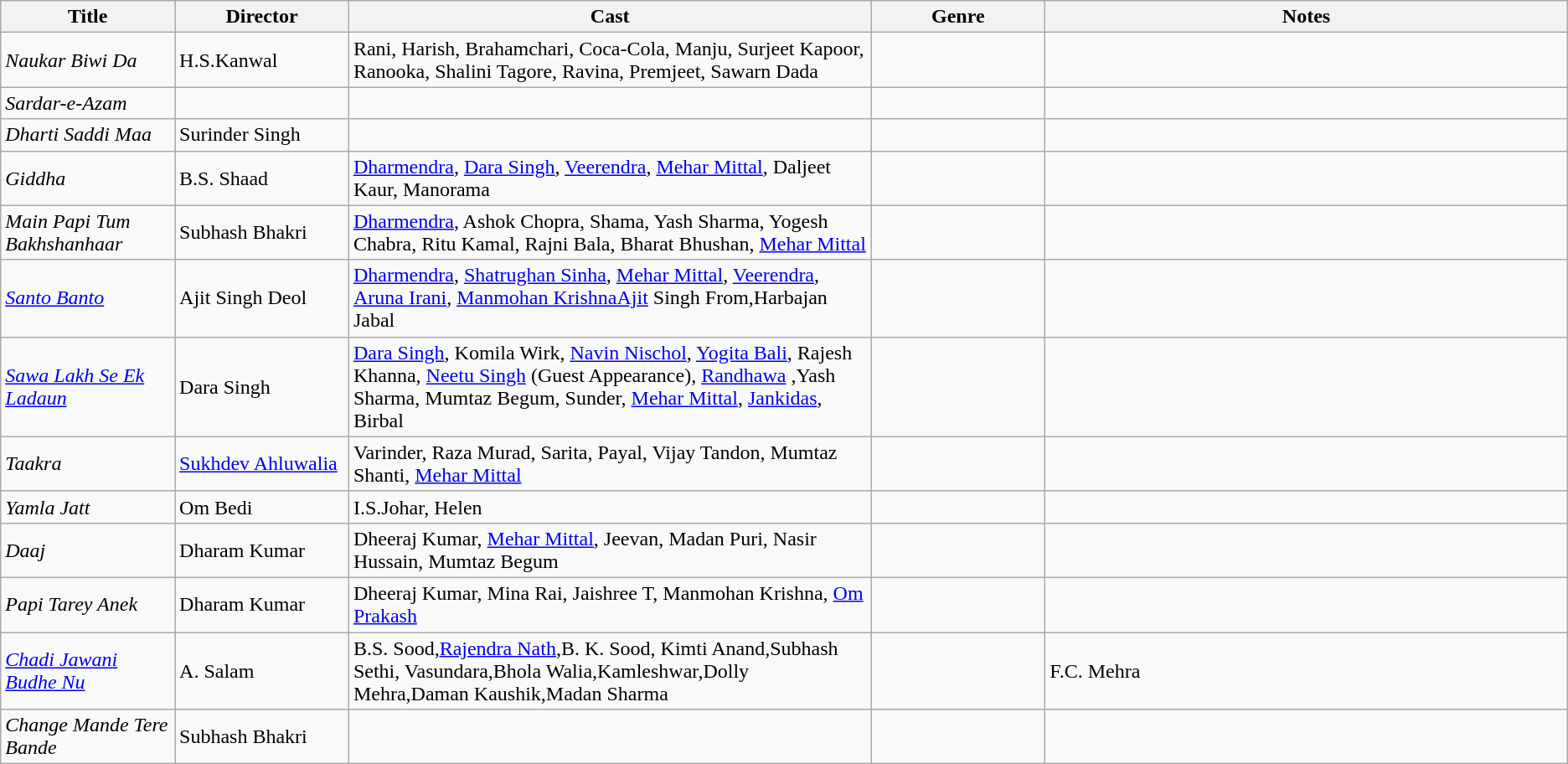<table class="wikitable">
<tr>
<th width=10%>Title</th>
<th width=10%>Director</th>
<th width=30%>Cast</th>
<th width=10%>Genre</th>
<th width=30%>Notes</th>
</tr>
<tr>
<td><em>Naukar Biwi Da</em></td>
<td>H.S.Kanwal</td>
<td>Rani, Harish, Brahamchari, Coca-Cola, Manju, Surjeet Kapoor, Ranooka, Shalini Tagore, Ravina, Premjeet, Sawarn Dada</td>
<td></td>
<td></td>
</tr>
<tr>
<td><em>Sardar-e-Azam</em></td>
<td></td>
<td></td>
<td></td>
<td></td>
</tr>
<tr>
<td><em>Dharti Saddi Maa</em></td>
<td>Surinder Singh</td>
<td></td>
<td></td>
<td></td>
</tr>
<tr>
<td><em>Giddha</em></td>
<td>B.S. Shaad</td>
<td><a href='#'>Dharmendra</a>, <a href='#'>Dara Singh</a>, <a href='#'>Veerendra</a>, <a href='#'>Mehar Mittal</a>, Daljeet Kaur, Manorama</td>
<td></td>
<td></td>
</tr>
<tr>
<td><em>Main Papi Tum Bakhshanhaar</em></td>
<td>Subhash Bhakri</td>
<td><a href='#'>Dharmendra</a>, Ashok Chopra, Shama, Yash Sharma, Yogesh Chabra, Ritu Kamal, Rajni Bala, Bharat Bhushan, <a href='#'>Mehar Mittal</a></td>
<td></td>
<td></td>
</tr>
<tr>
<td><em><a href='#'>Santo Banto</a></em></td>
<td>Ajit Singh Deol</td>
<td><a href='#'>Dharmendra</a>, <a href='#'>Shatrughan Sinha</a>, <a href='#'>Mehar Mittal</a>, <a href='#'>Veerendra</a>, <a href='#'>Aruna Irani</a>, <a href='#'>Manmohan KrishnaAjit</a> Singh From,Harbajan Jabal</td>
<td></td>
<td></td>
</tr>
<tr>
<td><em><a href='#'>Sawa Lakh Se Ek Ladaun</a></em></td>
<td>Dara Singh</td>
<td><a href='#'>Dara Singh</a>, Komila Wirk, <a href='#'>Navin Nischol</a>, <a href='#'>Yogita Bali</a>, Rajesh Khanna, <a href='#'>Neetu Singh</a> (Guest Appearance), <a href='#'>Randhawa</a> ,Yash Sharma, Mumtaz Begum, Sunder, <a href='#'>Mehar Mittal</a>, <a href='#'>Jankidas</a>, Birbal</td>
<td></td>
<td></td>
</tr>
<tr>
<td><em>Taakra</em></td>
<td><a href='#'>Sukhdev Ahluwalia</a></td>
<td>Varinder, Raza Murad, Sarita, Payal, Vijay Tandon, Mumtaz Shanti, <a href='#'>Mehar Mittal</a></td>
<td></td>
<td></td>
</tr>
<tr>
<td><em>Yamla Jatt</em></td>
<td>Om Bedi</td>
<td>I.S.Johar, Helen</td>
<td></td>
<td></td>
</tr>
<tr>
<td><em>Daaj</em></td>
<td>Dharam Kumar</td>
<td>Dheeraj Kumar, <a href='#'>Mehar Mittal</a>, Jeevan, Madan Puri, Nasir Hussain, Mumtaz Begum</td>
<td></td>
<td></td>
</tr>
<tr>
<td><em>Papi Tarey Anek</em></td>
<td>Dharam Kumar</td>
<td>Dheeraj Kumar, Mina Rai, Jaishree T, Manmohan Krishna, <a href='#'>Om Prakash</a></td>
<td></td>
<td></td>
</tr>
<tr>
<td><em><a href='#'>Chadi Jawani Budhe Nu</a></em></td>
<td>A. Salam</td>
<td>B.S. Sood,<a href='#'>Rajendra Nath</a>,B. K. Sood, Kimti Anand,Subhash Sethi, Vasundara,Bhola Walia,Kamleshwar,Dolly Mehra,Daman Kaushik,Madan Sharma</td>
<td></td>
<td>F.C. Mehra</td>
</tr>
<tr>
<td><em>Change Mande Tere Bande</em></td>
<td>Subhash Bhakri</td>
<td></td>
<td></td>
<td></td>
</tr>
</table>
